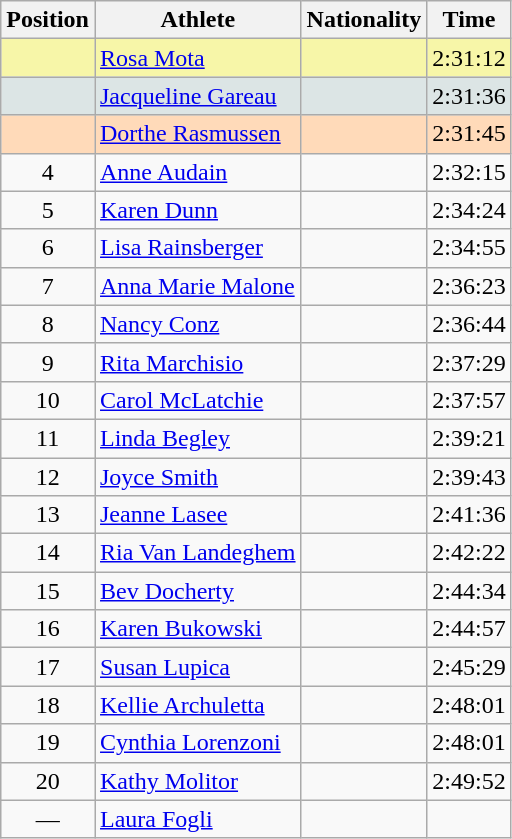<table class="wikitable sortable">
<tr>
<th>Position</th>
<th>Athlete</th>
<th>Nationality</th>
<th>Time</th>
</tr>
<tr bgcolor=#F7F6A8>
<td align=center></td>
<td><a href='#'>Rosa Mota</a></td>
<td></td>
<td>2:31:12</td>
</tr>
<tr bgcolor=#DCE5E5>
<td align=center></td>
<td><a href='#'>Jacqueline Gareau</a></td>
<td></td>
<td>2:31:36</td>
</tr>
<tr bgcolor=#FFDAB9>
<td align=center></td>
<td><a href='#'>Dorthe Rasmussen</a></td>
<td></td>
<td>2:31:45</td>
</tr>
<tr>
<td align=center>4</td>
<td><a href='#'>Anne Audain</a></td>
<td></td>
<td>2:32:15</td>
</tr>
<tr>
<td align=center>5</td>
<td><a href='#'>Karen Dunn</a></td>
<td></td>
<td>2:34:24</td>
</tr>
<tr>
<td align=center>6</td>
<td><a href='#'>Lisa Rainsberger</a></td>
<td></td>
<td>2:34:55</td>
</tr>
<tr>
<td align=center>7</td>
<td><a href='#'>Anna Marie Malone</a></td>
<td></td>
<td>2:36:23</td>
</tr>
<tr>
<td align=center>8</td>
<td><a href='#'>Nancy Conz</a></td>
<td></td>
<td>2:36:44</td>
</tr>
<tr>
<td align=center>9</td>
<td><a href='#'>Rita Marchisio</a></td>
<td></td>
<td>2:37:29</td>
</tr>
<tr>
<td align=center>10</td>
<td><a href='#'>Carol McLatchie</a></td>
<td></td>
<td>2:37:57</td>
</tr>
<tr>
<td align=center>11</td>
<td><a href='#'>Linda Begley</a></td>
<td></td>
<td>2:39:21</td>
</tr>
<tr>
<td align=center>12</td>
<td><a href='#'>Joyce Smith</a></td>
<td></td>
<td>2:39:43</td>
</tr>
<tr>
<td align=center>13</td>
<td><a href='#'>Jeanne Lasee</a></td>
<td></td>
<td>2:41:36</td>
</tr>
<tr>
<td align=center>14</td>
<td><a href='#'>Ria Van Landeghem</a></td>
<td></td>
<td>2:42:22</td>
</tr>
<tr>
<td align=center>15</td>
<td><a href='#'>Bev Docherty</a></td>
<td></td>
<td>2:44:34</td>
</tr>
<tr>
<td align=center>16</td>
<td><a href='#'>Karen Bukowski</a></td>
<td></td>
<td>2:44:57</td>
</tr>
<tr>
<td align=center>17</td>
<td><a href='#'>Susan Lupica</a></td>
<td></td>
<td>2:45:29</td>
</tr>
<tr>
<td align=center>18</td>
<td><a href='#'>Kellie Archuletta</a></td>
<td></td>
<td>2:48:01</td>
</tr>
<tr>
<td align=center>19</td>
<td><a href='#'>Cynthia Lorenzoni</a></td>
<td></td>
<td>2:48:01</td>
</tr>
<tr>
<td align=center>20</td>
<td><a href='#'>Kathy Molitor</a></td>
<td></td>
<td>2:49:52</td>
</tr>
<tr>
<td align=center>—</td>
<td><a href='#'>Laura Fogli</a></td>
<td></td>
<td></td>
</tr>
</table>
